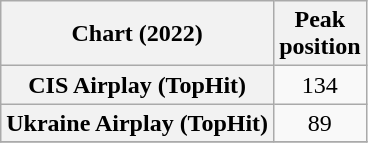<table class="wikitable sortable plainrowheaders" style="text-align:center">
<tr>
<th scope="col">Chart (2022)</th>
<th scope="col">Peak<br>position</th>
</tr>
<tr>
<th scope="row">CIS Airplay (TopHit)</th>
<td>134</td>
</tr>
<tr>
<th scope="row">Ukraine Airplay (TopHit)</th>
<td>89</td>
</tr>
<tr>
</tr>
</table>
